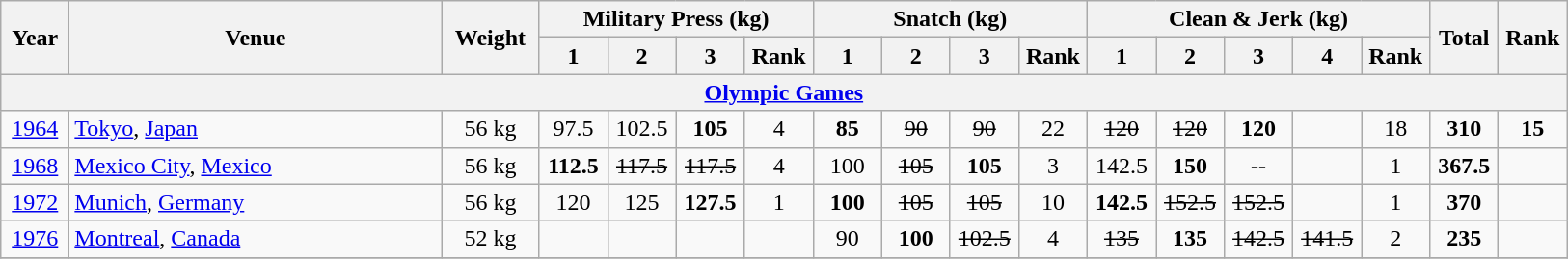<table class = "wikitable" style="text-align:center;">
<tr>
<th rowspan=2 width=40>Year</th>
<th rowspan=2 width=250>Venue</th>
<th rowspan=2 width=60>Weight</th>
<th colspan=4>Military Press (kg)</th>
<th colspan=4>Snatch (kg)</th>
<th colspan=5>Clean & Jerk (kg)</th>
<th rowspan=2 width=40>Total</th>
<th rowspan=2 width=40>Rank</th>
</tr>
<tr>
<th width=40>1</th>
<th width=40>2</th>
<th width=40>3</th>
<th width=40>Rank</th>
<th width=40>1</th>
<th width=40>2</th>
<th width=40>3</th>
<th width=40>Rank</th>
<th width=40>1</th>
<th width=40>2</th>
<th width=40>3</th>
<th width=40>4</th>
<th width=40>Rank</th>
</tr>
<tr>
<th colspan=18><a href='#'>Olympic Games</a></th>
</tr>
<tr>
<td><a href='#'>1964</a></td>
<td align=left> <a href='#'>Tokyo</a>, <a href='#'>Japan</a></td>
<td>56 kg</td>
<td>97.5</td>
<td>102.5</td>
<td><strong>105</strong></td>
<td>4</td>
<td><strong>85</strong></td>
<td><s>90</s></td>
<td><s>90</s></td>
<td>22</td>
<td><s>120</s></td>
<td><s>120</s></td>
<td><strong>120</strong></td>
<td></td>
<td>18</td>
<td><strong>310</strong></td>
<td><strong>15</strong></td>
</tr>
<tr>
<td><a href='#'>1968</a></td>
<td align=left> <a href='#'>Mexico City</a>, <a href='#'>Mexico</a></td>
<td>56 kg</td>
<td><strong>112.5</strong></td>
<td><s>117.5</s></td>
<td><s>117.5</s></td>
<td>4</td>
<td>100</td>
<td><s>105</s></td>
<td><strong>105</strong></td>
<td>3</td>
<td>142.5</td>
<td><strong>150</strong></td>
<td>--</td>
<td></td>
<td>1</td>
<td><strong>367.5</strong></td>
<td></td>
</tr>
<tr>
<td><a href='#'>1972</a></td>
<td align=left> <a href='#'>Munich</a>, <a href='#'>Germany</a></td>
<td>56 kg</td>
<td>120</td>
<td>125</td>
<td><strong>127.5</strong></td>
<td>1</td>
<td><strong>100</strong></td>
<td><s>105</s></td>
<td><s>105</s></td>
<td>10</td>
<td><strong>142.5</strong></td>
<td><s>152.5</s></td>
<td><s>152.5</s></td>
<td></td>
<td>1</td>
<td><strong>370</strong></td>
<td></td>
</tr>
<tr>
<td><a href='#'>1976</a></td>
<td align=left> <a href='#'>Montreal</a>, <a href='#'>Canada</a></td>
<td>52 kg</td>
<td></td>
<td></td>
<td></td>
<td></td>
<td>90</td>
<td><strong>100</strong></td>
<td><s>102.5</s></td>
<td>4</td>
<td><s>135</s></td>
<td><strong>135</strong></td>
<td><s>142.5</s></td>
<td><s>141.5</s></td>
<td>2</td>
<td><strong>235</strong></td>
<td></td>
</tr>
<tr>
</tr>
</table>
